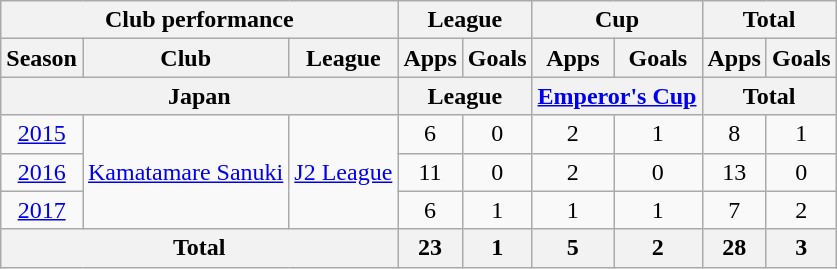<table class="wikitable" style="text-align:center;">
<tr>
<th colspan=3>Club performance</th>
<th colspan=2>League</th>
<th colspan=2>Cup</th>
<th colspan=2>Total</th>
</tr>
<tr>
<th>Season</th>
<th>Club</th>
<th>League</th>
<th>Apps</th>
<th>Goals</th>
<th>Apps</th>
<th>Goals</th>
<th>Apps</th>
<th>Goals</th>
</tr>
<tr>
<th colspan=3>Japan</th>
<th colspan=2>League</th>
<th colspan=2><a href='#'>Emperor's Cup</a></th>
<th colspan=2>Total</th>
</tr>
<tr>
<td><a href='#'>2015</a></td>
<td rowspan="3"><a href='#'>Kamatamare Sanuki</a></td>
<td rowspan="3"><a href='#'>J2 League</a></td>
<td>6</td>
<td>0</td>
<td>2</td>
<td>1</td>
<td>8</td>
<td>1</td>
</tr>
<tr>
<td><a href='#'>2016</a></td>
<td>11</td>
<td>0</td>
<td>2</td>
<td>0</td>
<td>13</td>
<td>0</td>
</tr>
<tr>
<td><a href='#'>2017</a></td>
<td>6</td>
<td>1</td>
<td>1</td>
<td>1</td>
<td>7</td>
<td>2</td>
</tr>
<tr>
<th colspan=3>Total</th>
<th>23</th>
<th>1</th>
<th>5</th>
<th>2</th>
<th>28</th>
<th>3</th>
</tr>
</table>
